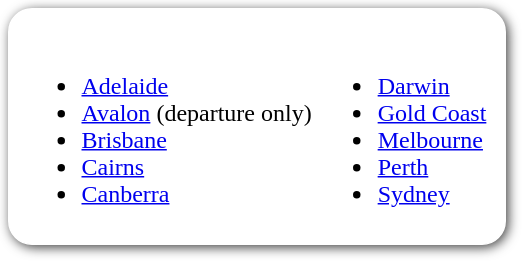<table style=" border-radius:1em; box-shadow: 0.1em 0.1em 0.5em rgba(0,0,0,0.75); background-color: white; border: 1px solid white; padding: 5px;">
<tr style="vertical-align:top;">
<td><br><ul><li><a href='#'>Adelaide</a></li><li><a href='#'>Avalon</a> (departure only)</li><li><a href='#'>Brisbane</a></li><li><a href='#'>Cairns</a></li><li><a href='#'>Canberra</a></li></ul></td>
<td valign=top><br><ul><li><a href='#'>Darwin</a></li><li><a href='#'>Gold Coast</a></li><li><a href='#'>Melbourne</a></li><li><a href='#'>Perth</a></li><li><a href='#'>Sydney</a></li></ul></td>
<td></td>
</tr>
</table>
